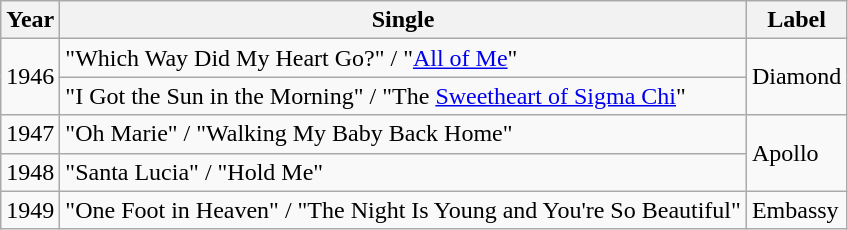<table class="wikitable">
<tr>
<th aligned="left">Year</th>
<th>Single</th>
<th>Label</th>
</tr>
<tr>
<td rowspan="2">1946</td>
<td rowspan="1" aligned="left">"Which Way Did My Heart Go?" / "<a href='#'>All of Me</a>"</td>
<td rowspan="2">Diamond</td>
</tr>
<tr>
<td aligned="center" rowspan="1">"I Got the Sun in the Morning" / "The <a href='#'>Sweetheart of Sigma Chi</a>"</td>
</tr>
<tr>
<td rowspan="1">1947</td>
<td rowspan="1">"Oh Marie" / "Walking My Baby Back Home"</td>
<td rowspan="2">Apollo</td>
</tr>
<tr>
<td rowspan="1">1948</td>
<td rowspan="1">"Santa Lucia" / "Hold Me"</td>
</tr>
<tr>
<td rowspan="1">1949</td>
<td rowspan="1">"One Foot in Heaven" / "The Night Is Young and You're So Beautiful"</td>
<td>Embassy</td>
</tr>
</table>
